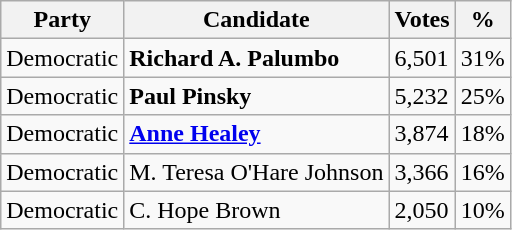<table class="wikitable">
<tr>
<th>Party</th>
<th>Candidate</th>
<th>Votes</th>
<th>%</th>
</tr>
<tr>
<td>Democratic</td>
<td><strong>Richard A. Palumbo</strong></td>
<td>6,501</td>
<td>31%</td>
</tr>
<tr>
<td>Democratic</td>
<td><strong>Paul Pinsky</strong></td>
<td>5,232</td>
<td>25%</td>
</tr>
<tr>
<td>Democratic</td>
<td><strong><a href='#'>Anne Healey</a></strong></td>
<td>3,874</td>
<td>18%</td>
</tr>
<tr>
<td>Democratic</td>
<td>M. Teresa O'Hare Johnson</td>
<td>3,366</td>
<td>16%</td>
</tr>
<tr>
<td>Democratic</td>
<td>C. Hope Brown</td>
<td>2,050</td>
<td>10%</td>
</tr>
</table>
